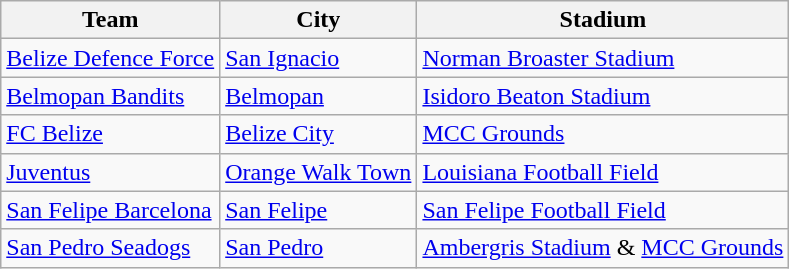<table class="wikitable">
<tr>
<th>Team</th>
<th>City</th>
<th>Stadium</th>
</tr>
<tr>
<td><a href='#'>Belize Defence Force</a></td>
<td><a href='#'>San Ignacio</a></td>
<td><a href='#'>Norman Broaster Stadium</a></td>
</tr>
<tr>
<td><a href='#'>Belmopan Bandits</a></td>
<td><a href='#'>Belmopan</a></td>
<td><a href='#'>Isidoro Beaton Stadium</a></td>
</tr>
<tr>
<td><a href='#'>FC Belize</a></td>
<td><a href='#'>Belize City</a></td>
<td><a href='#'>MCC Grounds</a></td>
</tr>
<tr>
<td><a href='#'>Juventus</a></td>
<td><a href='#'>Orange Walk Town</a></td>
<td><a href='#'>Louisiana Football Field</a></td>
</tr>
<tr>
<td><a href='#'>San Felipe Barcelona</a></td>
<td><a href='#'>San Felipe</a></td>
<td><a href='#'>San Felipe Football Field</a></td>
</tr>
<tr>
<td><a href='#'>San Pedro Seadogs</a></td>
<td><a href='#'>San Pedro</a></td>
<td><a href='#'>Ambergris Stadium</a> & <a href='#'>MCC Grounds</a></td>
</tr>
</table>
